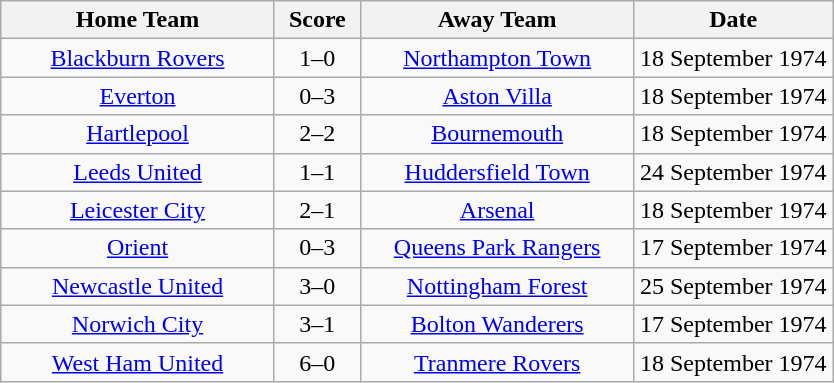<table class="wikitable" style="text-align:center;">
<tr>
<th width=175>Home Team</th>
<th width=50>Score</th>
<th width=175>Away Team</th>
<th width=125>Date</th>
</tr>
<tr>
<td><a href='#'>Blackburn Rovers</a></td>
<td>1–0</td>
<td><a href='#'>Northampton Town</a></td>
<td>18 September 1974</td>
</tr>
<tr>
<td><a href='#'>Everton</a></td>
<td>0–3</td>
<td><a href='#'>Aston Villa</a></td>
<td>18 September 1974</td>
</tr>
<tr>
<td><a href='#'>Hartlepool</a></td>
<td>2–2</td>
<td><a href='#'>Bournemouth</a></td>
<td>18 September 1974</td>
</tr>
<tr>
<td><a href='#'>Leeds United</a></td>
<td>1–1</td>
<td><a href='#'>Huddersfield Town</a></td>
<td>24 September 1974</td>
</tr>
<tr>
<td><a href='#'>Leicester City</a></td>
<td>2–1</td>
<td><a href='#'>Arsenal</a></td>
<td>18 September 1974</td>
</tr>
<tr>
<td><a href='#'>Orient</a></td>
<td>0–3</td>
<td><a href='#'>Queens Park Rangers</a></td>
<td>17 September 1974</td>
</tr>
<tr>
<td><a href='#'>Newcastle United</a></td>
<td>3–0</td>
<td><a href='#'>Nottingham Forest</a></td>
<td>25 September 1974</td>
</tr>
<tr>
<td><a href='#'>Norwich City</a></td>
<td>3–1</td>
<td><a href='#'>Bolton Wanderers</a></td>
<td>17 September 1974</td>
</tr>
<tr>
<td><a href='#'>West Ham United</a></td>
<td>6–0</td>
<td><a href='#'>Tranmere Rovers</a></td>
<td>18 September 1974</td>
</tr>
</table>
